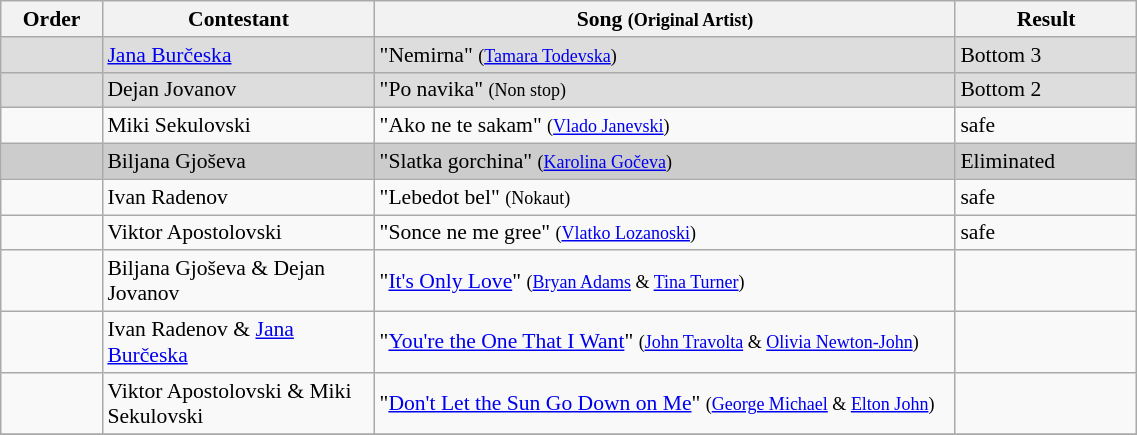<table class="wikitable" style="font-size:90%; width:60%; text-align: left;">
<tr>
<th width="05%">Order</th>
<th width="15%">Contestant</th>
<th width="32%">Song <small>(Original Artist)</small></th>
<th width="10%">Result</th>
</tr>
<tr>
<td bgcolor="DDDDDD"></td>
<td bgcolor="DDDDDD"><a href='#'>Jana Burčeska</a></td>
<td bgcolor="DDDDDD">"Nemirna" <small>(<a href='#'>Tamara Todevska</a>)</small></td>
<td bgcolor="DDDDDD">Bottom 3</td>
</tr>
<tr>
<td bgcolor="DDDDDD"></td>
<td bgcolor="DDDDDD">Dejan Jovanov</td>
<td bgcolor="DDDDDD">"Po navika" <small>(Non stop)</small></td>
<td bgcolor="DDDDDD">Bottom 2</td>
</tr>
<tr>
<td></td>
<td>Miki Sekulovski</td>
<td>"Ako ne te sakam" <small>(<a href='#'>Vlado Janevski</a>)</small></td>
<td>safe</td>
</tr>
<tr>
<td bgcolor="CCCCCC"></td>
<td bgcolor="CCCCCC">Biljana Gjoševa</td>
<td bgcolor="CCCCCC">"Slatka gorchina" <small>(<a href='#'>Karolina Gočeva</a>)</small></td>
<td bgcolor="CCCCCC">Eliminated</td>
</tr>
<tr>
<td></td>
<td>Ivan Radenov</td>
<td>"Lebedot bel" <small>(Nokaut)</small></td>
<td>safe</td>
</tr>
<tr>
<td></td>
<td>Viktor Apostolovski</td>
<td>"Sonce ne me gree" <small>(<a href='#'>Vlatko Lozanoski</a>)</small></td>
<td>safe</td>
</tr>
<tr>
<td></td>
<td>Biljana Gjoševa & Dejan Jovanov</td>
<td>"<a href='#'>It's Only Love</a>" <small>(<a href='#'>Bryan Adams</a> & <a href='#'>Tina Turner</a>)</small></td>
<td></td>
</tr>
<tr>
<td></td>
<td>Ivan Radenov & <a href='#'>Jana Burčeska</a></td>
<td>"<a href='#'>You're the One That I Want</a>" <small>(<a href='#'>John Travolta</a> & <a href='#'>Olivia Newton-John</a>)</small></td>
<td></td>
</tr>
<tr>
<td></td>
<td>Viktor Apostolovski & Miki Sekulovski</td>
<td>"<a href='#'>Don't Let the Sun Go Down on Me</a>" <small>(<a href='#'>George Michael</a> & <a href='#'>Elton John</a>)</small></td>
<td></td>
</tr>
<tr>
</tr>
</table>
